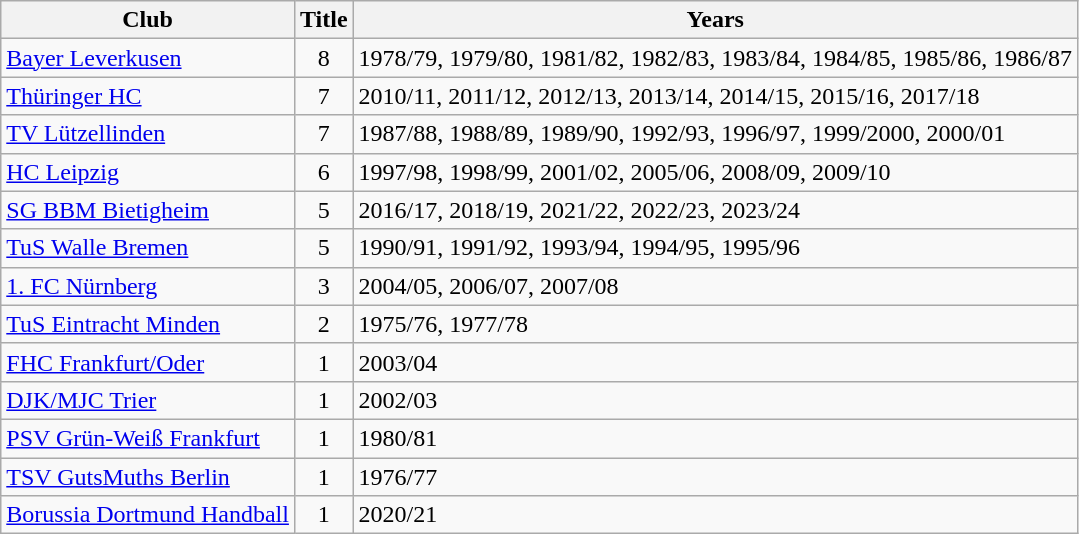<table class="wikitable">
<tr>
<th>Club</th>
<th>Title</th>
<th>Years</th>
</tr>
<tr>
<td><a href='#'>Bayer Leverkusen</a></td>
<td align="center">8</td>
<td>1978/79, 1979/80, 1981/82, 1982/83, 1983/84, 1984/85, 1985/86, 1986/87</td>
</tr>
<tr>
<td><a href='#'>Thüringer HC</a></td>
<td align="center">7</td>
<td>2010/11, 2011/12, 2012/13, 2013/14, 2014/15, 2015/16, 2017/18</td>
</tr>
<tr>
<td><a href='#'>TV Lützellinden</a></td>
<td align="center">7</td>
<td>1987/88, 1988/89, 1989/90, 1992/93, 1996/97, 1999/2000, 2000/01</td>
</tr>
<tr>
<td><a href='#'>HC Leipzig</a></td>
<td align="center">6</td>
<td>1997/98, 1998/99, 2001/02, 2005/06, 2008/09, 2009/10</td>
</tr>
<tr>
<td><a href='#'>SG BBM Bietigheim</a></td>
<td align="center">5</td>
<td>2016/17, 2018/19, 2021/22, 2022/23, 2023/24</td>
</tr>
<tr>
<td><a href='#'>TuS Walle Bremen</a></td>
<td align="center">5</td>
<td>1990/91, 1991/92, 1993/94, 1994/95, 1995/96</td>
</tr>
<tr>
<td><a href='#'>1. FC Nürnberg</a></td>
<td align="center">3</td>
<td>2004/05, 2006/07, 2007/08</td>
</tr>
<tr>
<td><a href='#'>TuS Eintracht Minden</a></td>
<td align="center">2</td>
<td>1975/76, 1977/78</td>
</tr>
<tr>
<td><a href='#'>FHC Frankfurt/Oder</a></td>
<td align="center">1</td>
<td>2003/04</td>
</tr>
<tr>
<td><a href='#'>DJK/MJC Trier</a></td>
<td align="center">1</td>
<td>2002/03</td>
</tr>
<tr>
<td><a href='#'>PSV Grün-Weiß Frankfurt</a></td>
<td align="center">1</td>
<td>1980/81</td>
</tr>
<tr>
<td><a href='#'>TSV GutsMuths Berlin</a></td>
<td align="center">1</td>
<td>1976/77</td>
</tr>
<tr>
<td><a href='#'>Borussia Dortmund Handball</a></td>
<td align="center">1</td>
<td>2020/21</td>
</tr>
</table>
